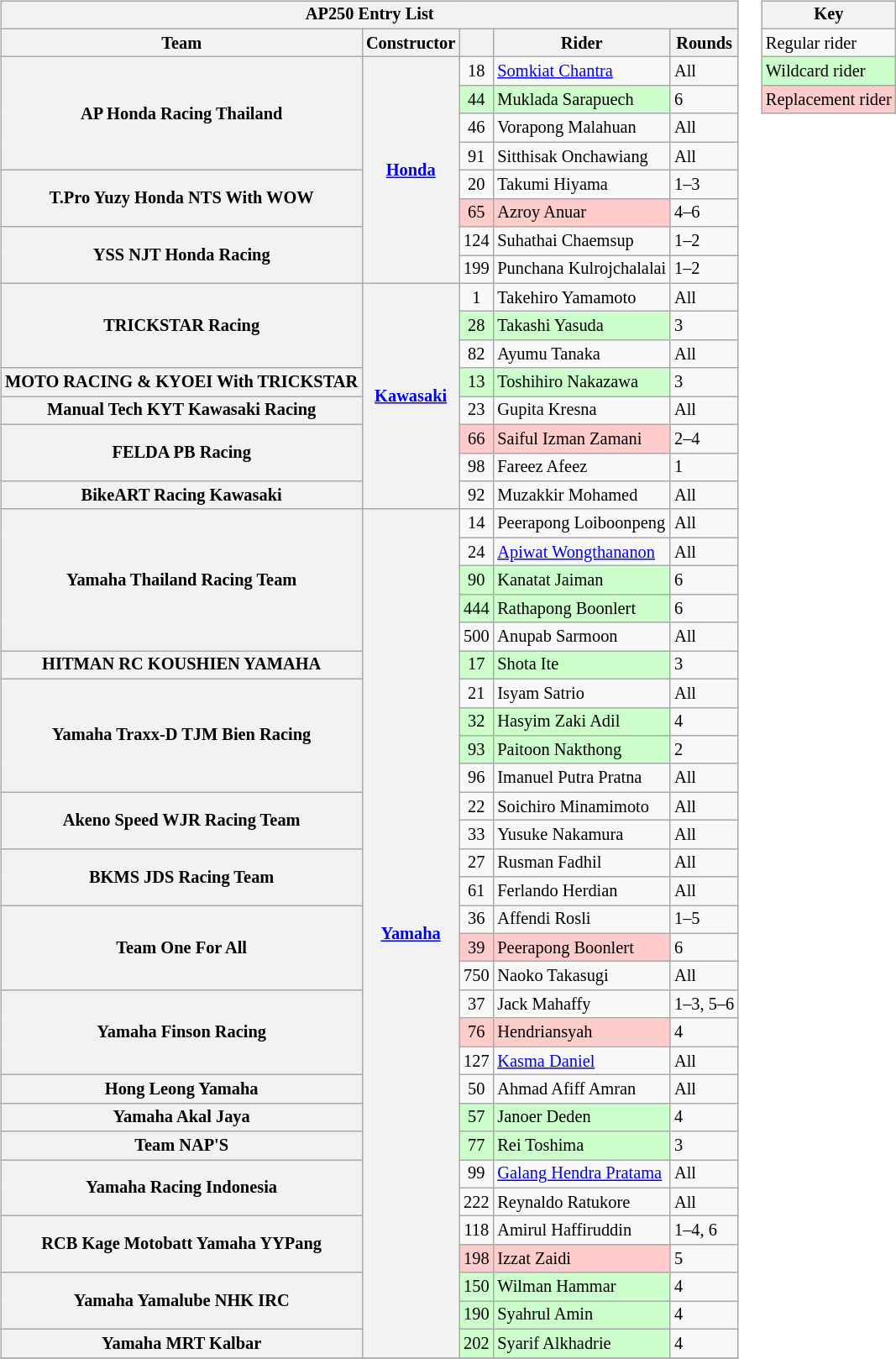<table>
<tr>
<td><br><table class="wikitable" style="font-size: 85%;">
<tr>
<th colspan=5>AP250 Entry List</th>
</tr>
<tr>
<th>Team</th>
<th>Constructor</th>
<th></th>
<th>Rider</th>
<th>Rounds</th>
</tr>
<tr>
<th rowspan="4">AP Honda Racing Thailand</th>
<th rowspan="8"><a href='#'>Honda</a></th>
<td align=center>18</td>
<td> <a href='#'>Somkiat Chantra</a></td>
<td>All</td>
</tr>
<tr>
<td style="background:#ccffcc;" align=center>44</td>
<td style="background:#ccffcc;"nowrap> Muklada Sarapuech</td>
<td>6</td>
</tr>
<tr>
<td align=center>46</td>
<td> Vorapong Malahuan</td>
<td>All</td>
</tr>
<tr>
<td align=center>91</td>
<td> Sitthisak Onchawiang</td>
<td>All</td>
</tr>
<tr>
<th rowspan="2">T.Pro Yuzy Honda NTS With WOW</th>
<td align=center>20</td>
<td> Takumi Hiyama</td>
<td>1–3</td>
</tr>
<tr>
<td style="background:#ffcccc;" align=center>65</td>
<td style="background:#ffcccc;"nowrap> Azroy Anuar</td>
<td>4–6</td>
</tr>
<tr>
<th rowspan="2">YSS NJT Honda Racing</th>
<td align=center>124</td>
<td> Suhathai Chaemsup</td>
<td>1–2</td>
</tr>
<tr>
<td align=center>199</td>
<td> Punchana Kulrojchalalai</td>
<td>1–2</td>
</tr>
<tr>
<th rowspan="3">TRICKSTAR Racing</th>
<th rowspan="8"><a href='#'>Kawasaki</a></th>
<td align=center>1</td>
<td> Takehiro Yamamoto</td>
<td>All</td>
</tr>
<tr>
<td style="background:#ccffcc;" align=center>28</td>
<td style="background:#ccffcc;"nowrap> Takashi Yasuda</td>
<td>3</td>
</tr>
<tr>
<td align=center>82</td>
<td> Ayumu Tanaka</td>
<td>All</td>
</tr>
<tr>
<th rowspan="1">MOTO RACING & KYOEI With TRICKSTAR</th>
<td style="background:#ccffcc;" align=center>13</td>
<td style="background:#ccffcc;"nowrap> Toshihiro Nakazawa</td>
<td>3</td>
</tr>
<tr>
<th rowspan="1">Manual Tech KYT Kawasaki Racing</th>
<td align=center>23</td>
<td> Gupita Kresna</td>
<td>All</td>
</tr>
<tr>
<th rowspan="2">FELDA PB Racing</th>
<td style="background:#ffcccc;" align=center>66</td>
<td style="background:#ffcccc;"nowrap> Saiful Izman Zamani</td>
<td>2–4</td>
</tr>
<tr>
<td align=center>98</td>
<td> Fareez Afeez</td>
<td>1</td>
</tr>
<tr>
<th rowspan="1">BikeART Racing Kawasaki</th>
<td align=center>92</td>
<td> Muzakkir Mohamed</td>
<td>All</td>
</tr>
<tr>
<th rowspan="5">Yamaha Thailand Racing Team</th>
<th rowspan="30"><a href='#'>Yamaha</a></th>
<td align=center>14</td>
<td> Peerapong Loiboonpeng</td>
<td>All</td>
</tr>
<tr>
<td align=center>24</td>
<td> <a href='#'>Apiwat Wongthananon</a></td>
<td>All</td>
</tr>
<tr>
<td style="background:#ccffcc;" align=center>90</td>
<td style="background:#ccffcc;"nowrap> Kanatat Jaiman</td>
<td>6</td>
</tr>
<tr>
<td style="background:#ccffcc;" align=center>444</td>
<td style="background:#ccffcc;"nowrap> Rathapong Boonlert</td>
<td>6</td>
</tr>
<tr>
<td align=center>500</td>
<td> Anupab Sarmoon</td>
<td>All</td>
</tr>
<tr>
<th rowspan="1">HITMAN RC KOUSHIEN YAMAHA</th>
<td style="background:#ccffcc;" align=center>17</td>
<td style="background:#ccffcc;"nowrap> Shota Ite</td>
<td>3</td>
</tr>
<tr>
<th rowspan="4">Yamaha Traxx-D TJM Bien Racing</th>
<td align=center>21</td>
<td> Isyam Satrio</td>
<td>All</td>
</tr>
<tr>
<td style="background:#ccffcc;" align=center>32</td>
<td style="background:#ccffcc;"nowrap> Hasyim Zaki Adil</td>
<td>4</td>
</tr>
<tr>
<td style="background:#ccffcc;" align=center>93</td>
<td style="background:#ccffcc;"nowrap> Paitoon Nakthong</td>
<td>2</td>
</tr>
<tr>
<td align=center>96</td>
<td> Imanuel Putra Pratna</td>
<td>All</td>
</tr>
<tr>
<th rowspan="2">Akeno Speed WJR Racing Team</th>
<td align=center>22</td>
<td> Soichiro Minamimoto</td>
<td>All</td>
</tr>
<tr>
<td align=center>33</td>
<td> Yusuke Nakamura</td>
<td>All</td>
</tr>
<tr>
<th rowspan="2">BKMS JDS Racing Team</th>
<td align=center>27</td>
<td> Rusman Fadhil</td>
<td>All</td>
</tr>
<tr>
<td align=center>61</td>
<td> Ferlando Herdian</td>
<td>All</td>
</tr>
<tr>
<th rowspan="3">Team One For All</th>
<td align=center>36</td>
<td> Affendi Rosli</td>
<td>1–5</td>
</tr>
<tr>
<td style="background:#ffcccc;" align=center>39</td>
<td style="background:#ffcccc;"nowrap> Peerapong Boonlert</td>
<td>6</td>
</tr>
<tr>
<td align=center>750</td>
<td> Naoko Takasugi</td>
<td>All</td>
</tr>
<tr>
<th rowspan="3">Yamaha Finson Racing</th>
<td align=center>37</td>
<td> Jack Mahaffy</td>
<td>1–3, 5–6</td>
</tr>
<tr>
<td style="background:#ffcccc;" align=center>76</td>
<td style="background:#ffcccc;"nowrap> Hendriansyah</td>
<td>4</td>
</tr>
<tr>
<td align=center>127</td>
<td> <a href='#'>Kasma Daniel</a></td>
<td>All</td>
</tr>
<tr>
<th rowspan="1">Hong Leong Yamaha</th>
<td align=center>50</td>
<td> Ahmad Afiff Amran</td>
<td>All</td>
</tr>
<tr>
<th rowspan="1">Yamaha Akal Jaya</th>
<td style="background:#ccffcc;" align=center>57</td>
<td style="background:#ccffcc;"nowrap> Janoer Deden</td>
<td>4</td>
</tr>
<tr>
<th rowspan="1">Team NAP'S</th>
<td style="background:#ccffcc;" align=center>77</td>
<td style="background:#ccffcc;"nowrap> Rei Toshima</td>
<td>3</td>
</tr>
<tr>
<th rowspan="2">Yamaha Racing Indonesia</th>
<td align=center>99</td>
<td> <a href='#'>Galang Hendra Pratama</a></td>
<td>All</td>
</tr>
<tr>
<td align=center>222</td>
<td> Reynaldo Ratukore</td>
<td>All</td>
</tr>
<tr>
<th rowspan="2">RCB Kage Motobatt Yamaha YYPang</th>
<td align=center>118</td>
<td> Amirul Haffiruddin</td>
<td>1–4, 6</td>
</tr>
<tr>
<td style="background:#ffcccc;" align=center>198</td>
<td style="background:#ffcccc;"nowrap> Izzat Zaidi</td>
<td>5</td>
</tr>
<tr>
<th rowspan="2">Yamaha Yamalube NHK IRC</th>
<td style="background:#ccffcc;" align=center>150</td>
<td style="background:#ccffcc;"nowrap> Wilman Hammar</td>
<td>4</td>
</tr>
<tr>
<td style="background:#ccffcc;" align=center>190</td>
<td style="background:#ccffcc;"nowrap> Syahrul Amin</td>
<td>4</td>
</tr>
<tr>
<th rowspan="1">Yamaha MRT Kalbar</th>
<td style="background:#ccffcc;" align=center>202</td>
<td style="background:#ccffcc;"nowrap> Syarif Alkhadrie</td>
<td>4</td>
</tr>
<tr>
</tr>
</table>
</td>
<td valign="top"><br><table class="wikitable" style="font-size:85%;">
<tr>
<th>Key</th>
</tr>
<tr>
<td>Regular rider</td>
</tr>
<tr>
<td style="background:#ccffcc;">Wildcard rider</td>
</tr>
<tr>
<td style="background:#ffcccc;">Replacement rider</td>
</tr>
</table>
</td>
</tr>
</table>
